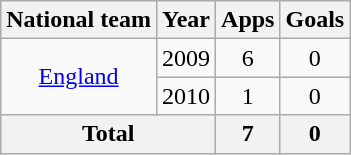<table class="wikitable" style="text-align: center;">
<tr>
<th>National team</th>
<th>Year</th>
<th>Apps</th>
<th>Goals</th>
</tr>
<tr>
<td rowspan=2><a href='#'>England</a></td>
<td>2009</td>
<td>6</td>
<td>0</td>
</tr>
<tr>
<td>2010</td>
<td>1</td>
<td>0</td>
</tr>
<tr>
<th colspan=2>Total</th>
<th>7</th>
<th>0</th>
</tr>
</table>
